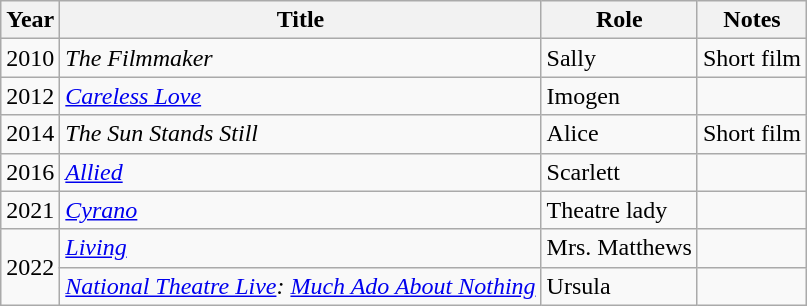<table class="wikitable sortable">
<tr>
<th>Year</th>
<th>Title</th>
<th>Role</th>
<th class="unsortable">Notes</th>
</tr>
<tr>
<td>2010</td>
<td><em>The Filmmaker</em></td>
<td>Sally</td>
<td>Short film</td>
</tr>
<tr>
<td>2012</td>
<td><em><a href='#'>Careless Love</a></em></td>
<td>Imogen</td>
<td></td>
</tr>
<tr>
<td>2014</td>
<td><em>The Sun Stands Still</em></td>
<td>Alice</td>
<td>Short film</td>
</tr>
<tr>
<td>2016</td>
<td><em><a href='#'>Allied</a></em></td>
<td>Scarlett</td>
<td></td>
</tr>
<tr>
<td>2021</td>
<td><em><a href='#'>Cyrano</a></em></td>
<td>Theatre lady</td>
<td></td>
</tr>
<tr>
<td rowspan=2>2022</td>
<td><em><a href='#'>Living</a></em></td>
<td>Mrs. Matthews</td>
<td></td>
</tr>
<tr>
<td><em><a href='#'>National Theatre Live</a>: <a href='#'>Much Ado About Nothing</a></em></td>
<td>Ursula</td>
<td></td>
</tr>
</table>
